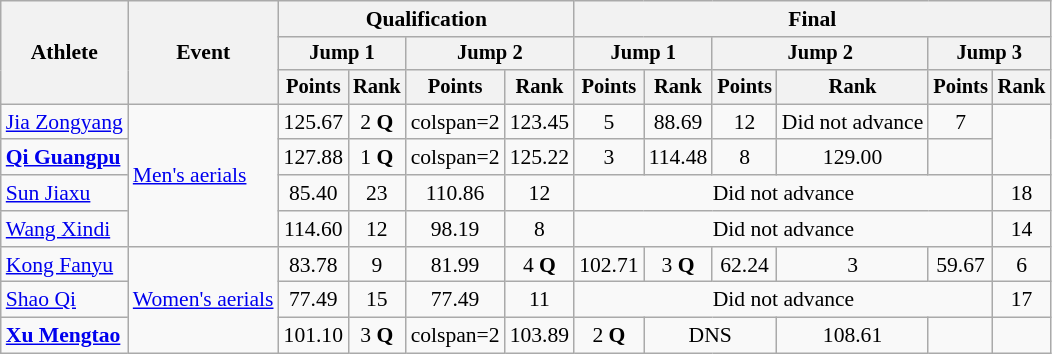<table class="wikitable" style="font-size:90%">
<tr>
<th rowspan="3">Athlete</th>
<th rowspan="3">Event</th>
<th colspan=4>Qualification</th>
<th colspan=6>Final</th>
</tr>
<tr style="font-size:95%">
<th colspan=2>Jump 1</th>
<th colspan=2>Jump 2</th>
<th colspan=2>Jump 1</th>
<th colspan=2>Jump 2</th>
<th colspan=2>Jump 3</th>
</tr>
<tr style="font-size:95%">
<th>Points</th>
<th>Rank</th>
<th>Points</th>
<th>Rank</th>
<th>Points</th>
<th>Rank</th>
<th>Points</th>
<th>Rank</th>
<th>Points</th>
<th>Rank</th>
</tr>
<tr align=center>
<td align=left><a href='#'>Jia Zongyang</a></td>
<td align=left rowspan=4><a href='#'>Men's aerials</a></td>
<td>125.67</td>
<td>2 <strong>Q</strong></td>
<td>colspan=2 </td>
<td>123.45</td>
<td>5</td>
<td>88.69</td>
<td>12</td>
<td>Did not advance</td>
<td>7</td>
</tr>
<tr align=center>
<td align=left><strong><a href='#'>Qi Guangpu</a></strong></td>
<td>127.88</td>
<td>1 <strong>Q</strong></td>
<td>colspan=2 </td>
<td>125.22</td>
<td>3</td>
<td>114.48</td>
<td>8</td>
<td>129.00</td>
<td></td>
</tr>
<tr align=center>
<td align=left><a href='#'>Sun Jiaxu</a></td>
<td>85.40</td>
<td>23</td>
<td>110.86</td>
<td>12</td>
<td colspan=5>Did not advance</td>
<td>18</td>
</tr>
<tr align=center>
<td align=left><a href='#'>Wang Xindi</a></td>
<td>114.60</td>
<td>12</td>
<td>98.19</td>
<td>8</td>
<td colspan=5>Did not advance</td>
<td>14</td>
</tr>
<tr align=center>
<td align=left><a href='#'>Kong Fanyu</a></td>
<td align=left rowspan=3><a href='#'>Women's aerials</a></td>
<td>83.78</td>
<td>9</td>
<td>81.99</td>
<td>4 <strong>Q</strong></td>
<td>102.71</td>
<td>3 <strong>Q</strong></td>
<td>62.24</td>
<td>3</td>
<td>59.67</td>
<td>6</td>
</tr>
<tr align=center>
<td align=left><a href='#'>Shao Qi</a></td>
<td>77.49</td>
<td>15</td>
<td>77.49</td>
<td>11</td>
<td colspan=5>Did not advance</td>
<td>17</td>
</tr>
<tr align=center>
<td align=left><strong><a href='#'>Xu Mengtao</a></strong></td>
<td>101.10</td>
<td>3 <strong>Q</strong></td>
<td>colspan=2 </td>
<td>103.89</td>
<td>2 <strong>Q</strong></td>
<td colspan=2>DNS</td>
<td>108.61</td>
<td></td>
</tr>
</table>
